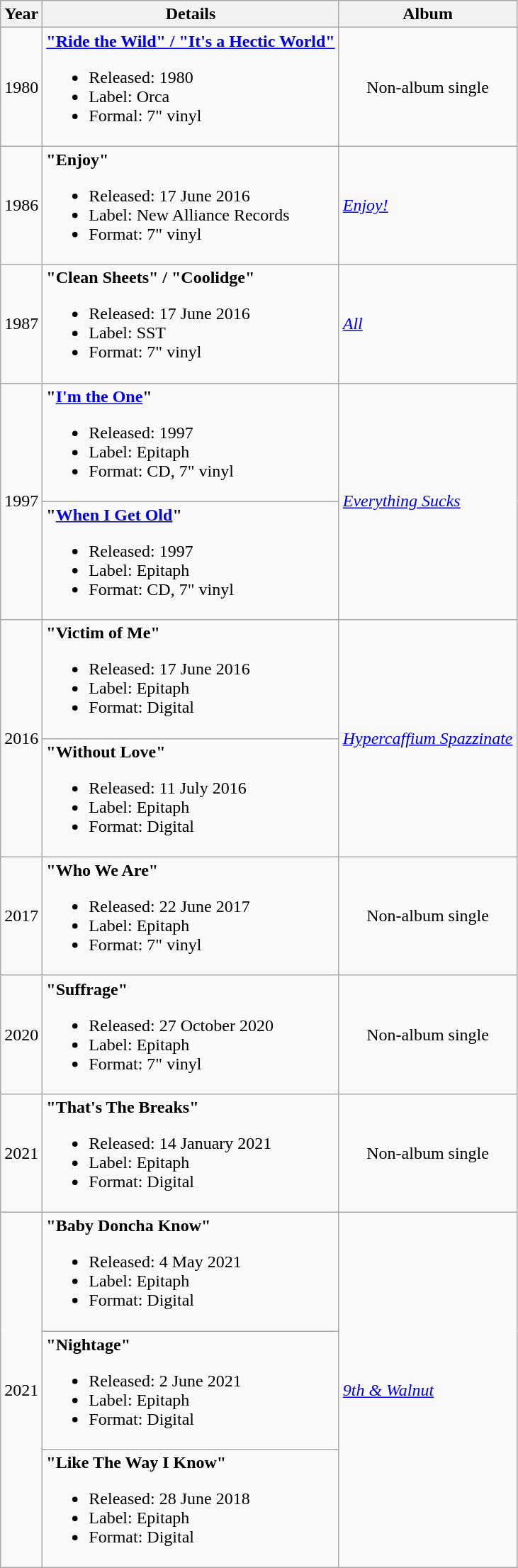<table class="wikitable">
<tr>
<th>Year</th>
<th>Details</th>
<th>Album</th>
</tr>
<tr>
<td>1980</td>
<td><a href='#'><strong>"Ride the Wild" / "It's a Hectic World"</strong></a><br><ul><li>Released: 1980</li><li>Label: Orca</li><li>Formal: 7" vinyl</li></ul></td>
<td align="center">Non-album single</td>
</tr>
<tr>
<td>1986</td>
<td><strong>"Enjoy"</strong><br><ul><li>Released: 17 June 2016</li><li>Label: New Alliance Records</li><li>Format: 7" vinyl</li></ul></td>
<td><a href='#'><em>Enjoy!</em></a></td>
</tr>
<tr>
<td>1987</td>
<td><strong>"Clean Sheets" / "Coolidge"</strong><br><ul><li>Released: 17 June 2016</li><li>Label: SST</li><li>Format: 7" vinyl</li></ul></td>
<td><a href='#'><em>All</em></a></td>
</tr>
<tr>
<td rowspan="2">1997</td>
<td><strong>"<a href='#'>I'm the One</a>"</strong><br><ul><li>Released: 1997</li><li>Label: Epitaph</li><li>Format: CD, 7" vinyl</li></ul></td>
<td rowspan="2"><em><a href='#'>Everything Sucks</a></em></td>
</tr>
<tr>
<td><strong>"<a href='#'>When I Get Old</a>"</strong><br><ul><li>Released: 1997</li><li>Label: Epitaph</li><li>Format: CD, 7" vinyl</li></ul></td>
</tr>
<tr>
<td rowspan="2">2016</td>
<td><strong>"Victim of Me"</strong><br><ul><li>Released: 17 June 2016</li><li>Label: Epitaph</li><li>Format: Digital</li></ul></td>
<td rowspan="2"><em><a href='#'>Hypercaffium Spazzinate</a></em></td>
</tr>
<tr>
<td><strong>"Without Love"</strong><br><ul><li>Released: 11 July 2016</li><li>Label: Epitaph</li><li>Format: Digital</li></ul></td>
</tr>
<tr>
<td>2017</td>
<td><strong>"Who We Are"</strong><br><ul><li>Released: 22 June 2017</li><li>Label: Epitaph</li><li>Format: 7" vinyl</li></ul></td>
<td align="center">Non-album single</td>
</tr>
<tr>
<td>2020</td>
<td><strong>"Suffrage"</strong><br><ul><li>Released: 27 October 2020</li><li>Label: Epitaph</li><li>Format: 7" vinyl</li></ul></td>
<td align="center">Non-album single</td>
</tr>
<tr>
<td>2021</td>
<td><strong>"That's The Breaks"</strong><br><ul><li>Released: 14 January 2021</li><li>Label: Epitaph</li><li>Format: Digital</li></ul></td>
<td align="center">Non-album single</td>
</tr>
<tr>
<td rowspan="3">2021</td>
<td><strong>"Baby Doncha Know"</strong><br><ul><li>Released: 4 May 2021</li><li>Label: Epitaph</li><li>Format: Digital</li></ul></td>
<td rowspan="3"><em><a href='#'>9th & Walnut</a></em></td>
</tr>
<tr>
<td><strong>"Nightage"</strong><br><ul><li>Released: 2 June 2021</li><li>Label: Epitaph</li><li>Format: Digital</li></ul></td>
</tr>
<tr>
<td><strong>"Like The Way I Know"</strong><br><ul><li>Released: 28 June 2018</li><li>Label: Epitaph</li><li>Format: Digital</li></ul></td>
</tr>
</table>
